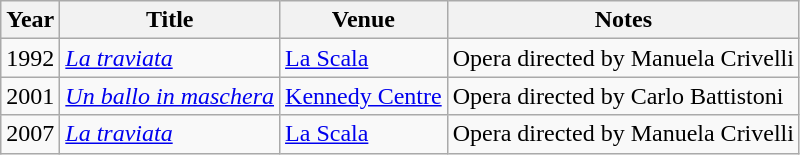<table class="wikitable sortable">
<tr>
<th>Year</th>
<th>Title</th>
<th>Venue</th>
<th>Notes</th>
</tr>
<tr>
<td>1992</td>
<td><em><a href='#'>La traviata</a></em></td>
<td><a href='#'>La Scala</a></td>
<td>Opera directed by Manuela Crivelli</td>
</tr>
<tr>
<td>2001</td>
<td><em><a href='#'>Un ballo in maschera</a></em></td>
<td><a href='#'>Kennedy Centre</a></td>
<td>Opera directed by Carlo Battistoni</td>
</tr>
<tr>
<td>2007</td>
<td><em><a href='#'>La traviata</a></em></td>
<td><a href='#'>La Scala</a></td>
<td>Opera directed by Manuela Crivelli</td>
</tr>
</table>
